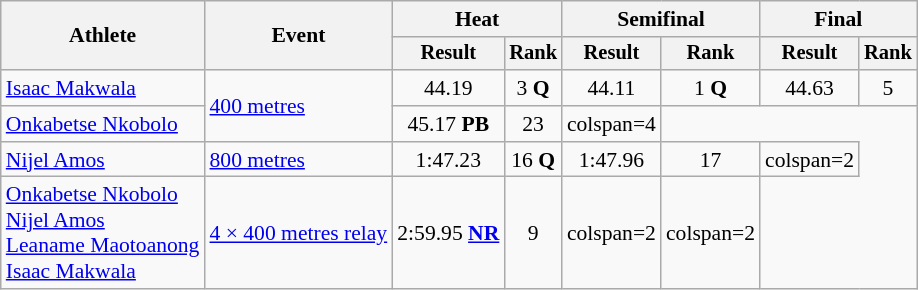<table class="wikitable" style="font-size:90%">
<tr>
<th rowspan="2">Athlete</th>
<th rowspan="2">Event</th>
<th colspan="2">Heat</th>
<th colspan="2">Semifinal</th>
<th colspan="2">Final</th>
</tr>
<tr style="font-size:95%">
<th>Result</th>
<th>Rank</th>
<th>Result</th>
<th>Rank</th>
<th>Result</th>
<th>Rank</th>
</tr>
<tr style=text-align:center>
<td style=text-align:left><a href='#'>Isaac Makwala</a></td>
<td style=text-align:left rowspan=2><a href='#'>400 metres</a></td>
<td>44.19</td>
<td>3 <strong>Q</strong></td>
<td>44.11</td>
<td>1 <strong>Q</strong></td>
<td>44.63</td>
<td>5</td>
</tr>
<tr style=text-align:center>
<td style=text-align:left><a href='#'>Onkabetse Nkobolo</a></td>
<td>45.17 <strong>PB</strong></td>
<td>23</td>
<td>colspan=4 </td>
</tr>
<tr style=text-align:center>
<td style=text-align:left><a href='#'>Nijel Amos</a></td>
<td style=text-align:left><a href='#'>800 metres</a></td>
<td>1:47.23</td>
<td>16 <strong>Q</strong></td>
<td>1:47.96</td>
<td>17</td>
<td>colspan=2 </td>
</tr>
<tr style=text-align:center>
<td style=text-align:left><a href='#'>Onkabetse Nkobolo</a><br><a href='#'>Nijel Amos</a><br><a href='#'>Leaname Maotoanong</a><br><a href='#'>Isaac Makwala</a></td>
<td style=text-align:left><a href='#'>4 × 400 metres relay</a></td>
<td>2:59.95 <strong><a href='#'>NR</a></strong></td>
<td>9</td>
<td>colspan=2 </td>
<td>colspan=2 </td>
</tr>
</table>
